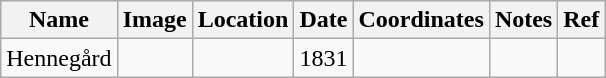<table class="wikitable sortable">
<tr>
<th>Name</th>
<th>Image</th>
<th>Location</th>
<th>Date</th>
<th>Coordinates</th>
<th>Notes</th>
<th>Ref</th>
</tr>
<tr Hennegård.jpg>
<td>Hennegård</td>
<td></td>
<td></td>
<td>1831</td>
<td></td>
<td></td>
<td></td>
</tr>
</table>
